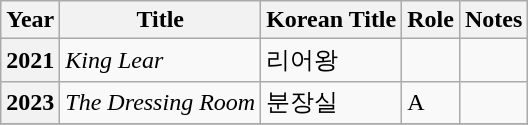<table class="wikitable plainrowheaders sortable">
<tr>
<th>Year</th>
<th>Title</th>
<th>Korean Title</th>
<th>Role</th>
<th>Notes</th>
</tr>
<tr>
<th scope="row">2021</th>
<td><em>King Lear</em></td>
<td>리어왕</td>
<td></td>
<td></td>
</tr>
<tr>
<th scope="row">2023</th>
<td><em>The Dressing Room</em></td>
<td>분장실</td>
<td>A</td>
<td></td>
</tr>
<tr>
</tr>
</table>
